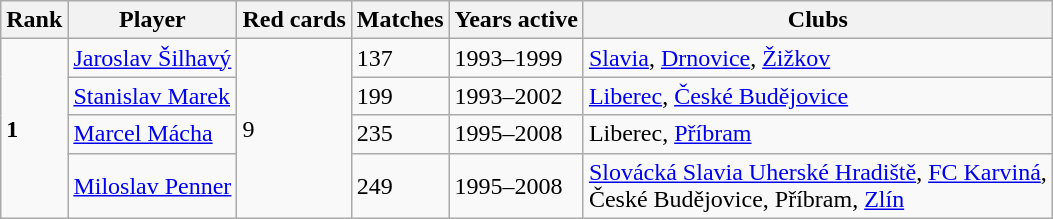<table class="wikitable">
<tr>
<th>Rank</th>
<th>Player</th>
<th>Red cards</th>
<th>Matches</th>
<th>Years active</th>
<th>Clubs</th>
</tr>
<tr>
<td rowspan="4"><strong>1</strong></td>
<td> <a href='#'>Jaroslav Šilhavý</a></td>
<td rowspan="4">9</td>
<td>137</td>
<td>1993–1999</td>
<td><a href='#'>Slavia</a>, <a href='#'>Drnovice</a>, <a href='#'>Žižkov</a></td>
</tr>
<tr>
<td> <a href='#'>Stanislav Marek</a></td>
<td>199</td>
<td>1993–2002</td>
<td><a href='#'>Liberec</a>, <a href='#'>České Budějovice</a></td>
</tr>
<tr>
<td> <a href='#'>Marcel Mácha</a></td>
<td>235</td>
<td>1995–2008</td>
<td>Liberec, <a href='#'>Příbram</a></td>
</tr>
<tr>
<td> <a href='#'>Miloslav Penner</a></td>
<td>249</td>
<td>1995–2008</td>
<td><a href='#'>Slovácká Slavia Uherské Hradiště</a>, <a href='#'>FC Karviná</a>,<br>České Budějovice, Příbram, <a href='#'>Zlín</a></td>
</tr>
</table>
